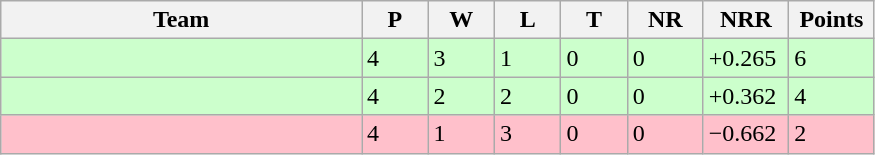<table class="wikitable">
<tr>
<th width=38%>Team</th>
<th width=7%>P</th>
<th width=7%>W</th>
<th width=7%>L</th>
<th width=7%>T</th>
<th width=8%>NR</th>
<th width=9%>NRR</th>
<th width=9%>Points</th>
</tr>
<tr bgcolor=ccffcc>
<td align=left></td>
<td>4</td>
<td>3</td>
<td>1</td>
<td>0</td>
<td>0</td>
<td>+0.265</td>
<td>6</td>
</tr>
<tr bgcolor=ccffcc>
<td align=left></td>
<td>4</td>
<td>2</td>
<td>2</td>
<td>0</td>
<td>0</td>
<td>+0.362</td>
<td>4</td>
</tr>
<tr bgcolor=pink>
<td align=left></td>
<td>4</td>
<td>1</td>
<td>3</td>
<td>0</td>
<td>0</td>
<td>−0.662</td>
<td>2</td>
</tr>
</table>
